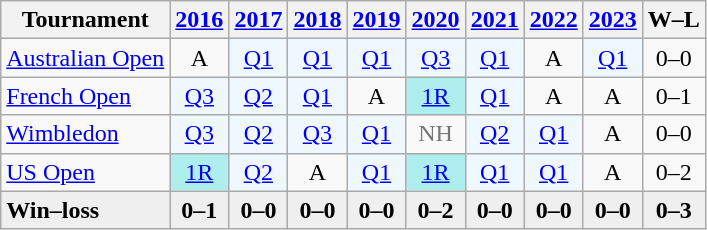<table class="wikitable" style=text-align:center>
<tr>
<th>Tournament</th>
<th><a href='#'>2016</a></th>
<th><a href='#'>2017</a></th>
<th><a href='#'>2018</a></th>
<th><a href='#'>2019</a></th>
<th><a href='#'>2020</a></th>
<th><a href='#'>2021</a></th>
<th><a href='#'>2022</a></th>
<th><a href='#'>2023</a></th>
<th>W–L</th>
</tr>
<tr>
<td align=left><a href='#'>Australian Open</a></td>
<td>A</td>
<td bgcolor=f0f8ff><a href='#'>Q1</a></td>
<td bgcolor=f0f8ff><a href='#'>Q1</a></td>
<td bgcolor=f0f8ff><a href='#'>Q1</a></td>
<td bgcolor=f0f8ff><a href='#'>Q3</a></td>
<td bgcolor=f0f8ff><a href='#'>Q1</a></td>
<td>A</td>
<td bgcolor=f0f8ff><a href='#'>Q1</a></td>
<td>0–0</td>
</tr>
<tr>
<td align=left><a href='#'>French Open</a></td>
<td bgcolor=f0f8ff><a href='#'>Q3</a></td>
<td bgcolor=f0f8ff><a href='#'>Q2</a></td>
<td bgcolor=f0f8ff><a href='#'>Q1</a></td>
<td>A</td>
<td bgcolor=afeeee><a href='#'>1R</a></td>
<td bgcolor=f0f8ff><a href='#'>Q1</a></td>
<td>A</td>
<td>A</td>
<td>0–1</td>
</tr>
<tr>
<td align=left><a href='#'>Wimbledon</a></td>
<td bgcolor=f0f8ff><a href='#'>Q3</a></td>
<td bgcolor=f0f8ff><a href='#'>Q2</a></td>
<td bgcolor=f0f8ff><a href='#'>Q3</a></td>
<td bgcolor=f0f8ff><a href='#'>Q1</a></td>
<td style=color:#767676>NH</td>
<td bgcolor=f0f8ff><a href='#'>Q2</a></td>
<td bgcolor=f0f8ff><a href='#'>Q1</a></td>
<td>A</td>
<td>0–0</td>
</tr>
<tr>
<td align=left><a href='#'>US Open</a></td>
<td bgcolor=afeeee><a href='#'>1R</a></td>
<td bgcolor=f0f8ff><a href='#'>Q2</a></td>
<td>A</td>
<td bgcolor=f0f8ff><a href='#'>Q1</a></td>
<td bgcolor=afeeee><a href='#'>1R</a></td>
<td bgcolor=f0f8ff><a href='#'>Q1</a></td>
<td bgcolor=f0f8ff><a href='#'>Q1</a></td>
<td>A</td>
<td>0–2</td>
</tr>
<tr style=background:#efefef;font-weight:bold>
<td align=left>Win–loss</td>
<td>0–1</td>
<td>0–0</td>
<td>0–0</td>
<td>0–0</td>
<td>0–2</td>
<td>0–0</td>
<td>0–0</td>
<td>0–0</td>
<td>0–3</td>
</tr>
</table>
